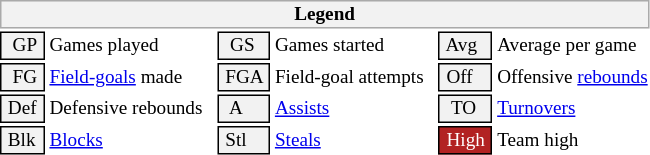<table class="toccolours" style="font-size: 80%; white-space: nowrap;">
<tr>
<th colspan="6" style="background-color: #F2F2F2; border: 1px solid #AAAAAA;">Legend</th>
</tr>
<tr>
<td style="background-color: #F2F2F2; border: 1px solid black;">  GP </td>
<td>Games played</td>
<td style="background-color: #F2F2F2; border: 1px solid black">  GS </td>
<td>Games started</td>
<td style="background-color: #F2F2F2; border: 1px solid black"> Avg </td>
<td>Average per game</td>
</tr>
<tr>
<td style="background-color: #F2F2F2; border: 1px solid black">  FG </td>
<td style="padding-right: 8px"><a href='#'>Field-goals</a> made</td>
<td style="background-color: #F2F2F2; border: 1px solid black"> FGA </td>
<td style="padding-right: 8px">Field-goal attempts</td>
<td style="background-color: #F2F2F2; border: 1px solid black;"> Off </td>
<td>Offensive <a href='#'>rebounds</a></td>
</tr>
<tr>
<td style="background-color: #F2F2F2; border: 1px solid black;"> Def </td>
<td style="padding-right: 8px">Defensive rebounds</td>
<td style="background-color: #F2F2F2; border: 1px solid black">  A </td>
<td style="padding-right: 8px"><a href='#'>Assists</a></td>
<td style="background-color: #F2F2F2; border: 1px solid black">  TO</td>
<td><a href='#'>Turnovers</a></td>
</tr>
<tr>
<td style="background-color: #F2F2F2; border: 1px solid black;"> Blk </td>
<td><a href='#'>Blocks</a></td>
<td style="background-color: #F2F2F2; border: 1px solid black"> Stl </td>
<td><a href='#'>Steals</a></td>
<td style="background:#B22222; color:#ffffff; border: 1px solid black"> High </td>
<td>Team high</td>
</tr>
<tr>
</tr>
</table>
